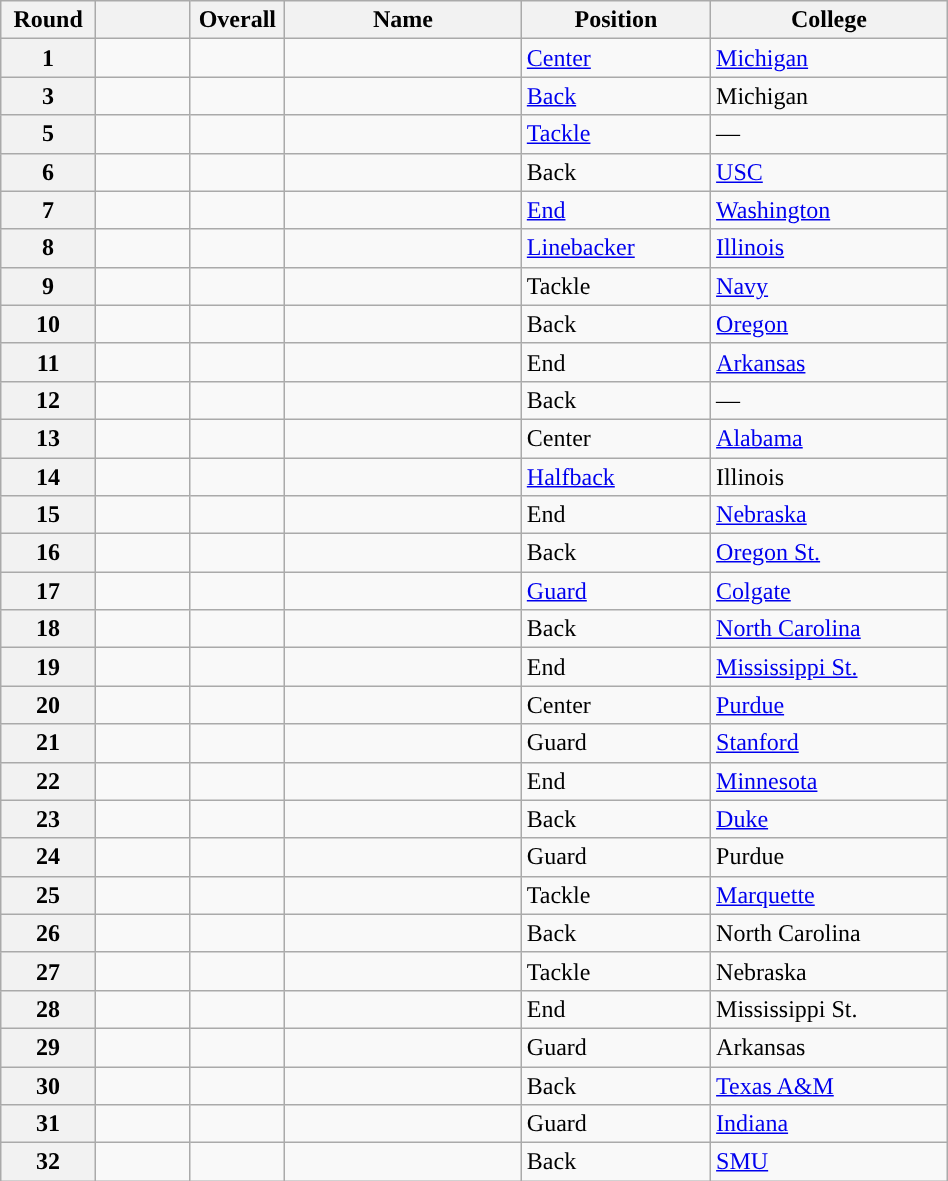<table class="wikitable sortable" style="width: 50%;">
<tr>
<th scope="col" style="width: 10%;">Round</th>
<th scope="col" style="width: 10%;"></th>
<th scope="col" style="width: 10%;">Overall</th>
<th scope="col" style="width: 25%;">Name</th>
<th scope="col" style="width: 20%;">Position</th>
<th scope="col" style="width: 25%;">College</th>
</tr>
<tr>
<th scope="row">1</th>
<td></td>
<td></td>
<td></td>
<td><a href='#'>Center</a></td>
<td><a href='#'>Michigan</a></td>
</tr>
<tr>
<th scope="row">3</th>
<td></td>
<td></td>
<td></td>
<td><a href='#'>Back</a></td>
<td>Michigan</td>
</tr>
<tr>
<th scope="row">5</th>
<td></td>
<td></td>
<td></td>
<td><a href='#'>Tackle</a></td>
<td>—</td>
</tr>
<tr>
<th scope="row">6</th>
<td></td>
<td></td>
<td></td>
<td>Back</td>
<td><a href='#'>USC</a></td>
</tr>
<tr>
<th scope="row">7</th>
<td></td>
<td></td>
<td></td>
<td><a href='#'>End</a></td>
<td><a href='#'>Washington</a></td>
</tr>
<tr>
<th scope="row">8</th>
<td></td>
<td></td>
<td></td>
<td><a href='#'>Linebacker</a></td>
<td><a href='#'>Illinois</a></td>
</tr>
<tr>
<th scope="row">9</th>
<td></td>
<td></td>
<td></td>
<td>Tackle</td>
<td><a href='#'>Navy</a></td>
</tr>
<tr>
<th scope="row">10</th>
<td></td>
<td></td>
<td></td>
<td>Back</td>
<td><a href='#'>Oregon</a></td>
</tr>
<tr>
<th scope="row">11</th>
<td></td>
<td></td>
<td></td>
<td>End</td>
<td><a href='#'>Arkansas</a></td>
</tr>
<tr>
<th scope="row">12</th>
<td></td>
<td></td>
<td></td>
<td>Back</td>
<td>—</td>
</tr>
<tr>
<th scope="row">13</th>
<td></td>
<td></td>
<td></td>
<td>Center</td>
<td><a href='#'>Alabama</a></td>
</tr>
<tr>
<th scope="row">14</th>
<td></td>
<td></td>
<td></td>
<td><a href='#'>Halfback</a></td>
<td>Illinois</td>
</tr>
<tr>
<th scope="row">15</th>
<td></td>
<td></td>
<td></td>
<td>End</td>
<td><a href='#'>Nebraska</a></td>
</tr>
<tr>
<th scope="row">16</th>
<td></td>
<td></td>
<td></td>
<td>Back</td>
<td><a href='#'>Oregon St.</a></td>
</tr>
<tr>
<th scope="row">17</th>
<td></td>
<td></td>
<td></td>
<td><a href='#'>Guard</a></td>
<td><a href='#'>Colgate</a></td>
</tr>
<tr>
<th scope="row">18</th>
<td></td>
<td></td>
<td></td>
<td>Back</td>
<td><a href='#'>North Carolina</a></td>
</tr>
<tr>
<th scope="row">19</th>
<td></td>
<td></td>
<td></td>
<td>End</td>
<td><a href='#'>Mississippi St.</a></td>
</tr>
<tr>
<th scope="row">20</th>
<td></td>
<td></td>
<td></td>
<td>Center</td>
<td><a href='#'>Purdue</a></td>
</tr>
<tr>
<th scope="row">21</th>
<td></td>
<td></td>
<td></td>
<td>Guard</td>
<td><a href='#'>Stanford</a></td>
</tr>
<tr>
<th scope="row">22</th>
<td></td>
<td></td>
<td></td>
<td>End</td>
<td><a href='#'>Minnesota</a></td>
</tr>
<tr>
<th scope="row">23</th>
<td></td>
<td></td>
<td></td>
<td>Back</td>
<td><a href='#'>Duke</a></td>
</tr>
<tr>
<th scope="row">24</th>
<td></td>
<td></td>
<td></td>
<td>Guard</td>
<td>Purdue</td>
</tr>
<tr>
<th scope="row">25</th>
<td></td>
<td></td>
<td></td>
<td>Tackle</td>
<td><a href='#'>Marquette</a></td>
</tr>
<tr>
<th scope="row">26</th>
<td></td>
<td></td>
<td></td>
<td>Back</td>
<td>North Carolina</td>
</tr>
<tr>
<th scope="row">27</th>
<td></td>
<td></td>
<td></td>
<td>Tackle</td>
<td>Nebraska</td>
</tr>
<tr>
<th scope="row">28</th>
<td></td>
<td></td>
<td></td>
<td>End</td>
<td>Mississippi St.</td>
</tr>
<tr>
<th scope="row">29</th>
<td></td>
<td></td>
<td></td>
<td>Guard</td>
<td>Arkansas</td>
</tr>
<tr>
<th scope="row">30</th>
<td></td>
<td></td>
<td></td>
<td>Back</td>
<td><a href='#'>Texas A&M</a></td>
</tr>
<tr>
<th scope="row">31</th>
<td></td>
<td></td>
<td></td>
<td>Guard</td>
<td><a href='#'>Indiana</a></td>
</tr>
<tr>
<th scope="row">32</th>
<td></td>
<td></td>
<td></td>
<td>Back</td>
<td><a href='#'>SMU</a></td>
</tr>
</table>
